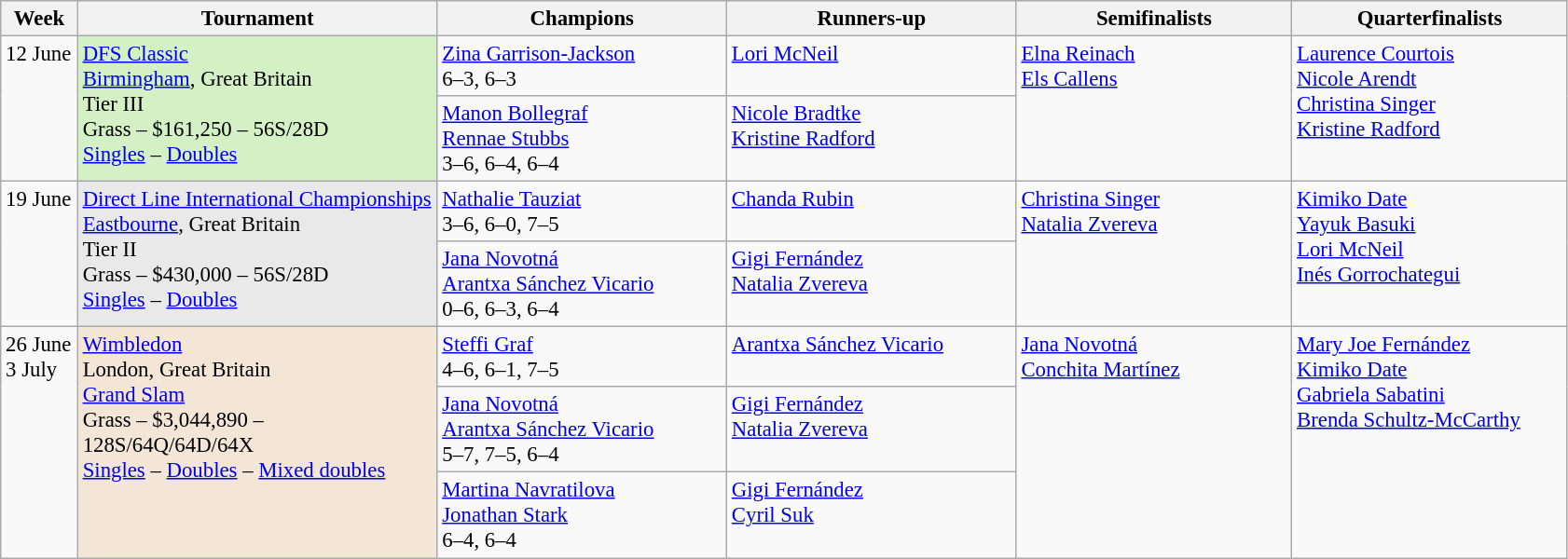<table class=wikitable style=font-size:95%>
<tr>
<th style="width:48px;">Week</th>
<th style="width:250px;">Tournament</th>
<th style="width:200px;">Champions</th>
<th style="width:200px;">Runners-up</th>
<th style="width:190px;">Semifinalists</th>
<th style="width:190px;">Quarterfinalists</th>
</tr>
<tr valign=top>
<td rowspan=2>12 June</td>
<td rowspan=2 style=background:#d4f1c5;><a href='#'>DFS Classic</a><br> <a href='#'>Birmingham</a>, Great Britain <br> Tier III<br> Grass – $161,250 – 56S/28D <br><a href='#'>Singles</a> – <a href='#'>Doubles</a></td>
<td> <a href='#'>Zina Garrison-Jackson</a><br>6–3, 6–3</td>
<td> <a href='#'>Lori McNeil</a></td>
<td rowspan=2>  <a href='#'>Elna Reinach</a><br> <a href='#'>Els Callens</a></td>
<td rowspan=2> <a href='#'>Laurence Courtois</a><br> <a href='#'>Nicole Arendt</a><br> <a href='#'>Christina Singer</a><br> <a href='#'>Kristine Radford</a></td>
</tr>
<tr valign=top>
<td> <a href='#'>Manon Bollegraf</a><br> <a href='#'>Rennae Stubbs</a><br> 3–6, 6–4, 6–4</td>
<td> <a href='#'>Nicole Bradtke</a><br> <a href='#'>Kristine Radford</a></td>
</tr>
<tr valign=top>
<td rowspan=2>19 June</td>
<td rowspan=2 style=background:#e9e9e9;><a href='#'>Direct Line International Championships</a><br> <a href='#'>Eastbourne</a>, Great Britain <br> Tier II<br> Grass – $430,000 – 56S/28D <br><a href='#'>Singles</a> – <a href='#'>Doubles</a></td>
<td> <a href='#'>Nathalie Tauziat</a><br>3–6, 6–0, 7–5</td>
<td> <a href='#'>Chanda Rubin</a></td>
<td rowspan=2>  <a href='#'>Christina Singer</a><br> <a href='#'>Natalia Zvereva</a></td>
<td rowspan=2> <a href='#'>Kimiko Date</a><br> <a href='#'>Yayuk Basuki</a><br> <a href='#'>Lori McNeil</a><br> <a href='#'>Inés Gorrochategui</a></td>
</tr>
<tr valign=top>
<td> <a href='#'>Jana Novotná</a><br> <a href='#'>Arantxa Sánchez Vicario</a><br> 0–6, 6–3, 6–4</td>
<td> <a href='#'>Gigi Fernández</a><br> <a href='#'>Natalia Zvereva</a></td>
</tr>
<tr valign=top>
<td rowspan=3>26 June<br>3 July</td>
<td rowspan=3 bgcolor="#F3E6D7"><a href='#'>Wimbledon</a><br> London, Great Britain <br> <a href='#'>Grand Slam</a><br> Grass – $3,044,890 – 128S/64Q/64D/64X <br><a href='#'>Singles</a> – <a href='#'>Doubles</a> – <a href='#'>Mixed doubles</a></td>
<td> <a href='#'>Steffi Graf</a><br>4–6, 6–1, 7–5</td>
<td> <a href='#'>Arantxa Sánchez Vicario</a></td>
<td rowspan=3>  <a href='#'>Jana Novotná</a><br> <a href='#'>Conchita Martínez</a></td>
<td rowspan=3> <a href='#'>Mary Joe Fernández</a><br> <a href='#'>Kimiko Date</a><br> <a href='#'>Gabriela Sabatini</a><br> <a href='#'>Brenda Schultz-McCarthy</a></td>
</tr>
<tr valign=top>
<td> <a href='#'>Jana Novotná</a><br> <a href='#'>Arantxa Sánchez Vicario</a><br> 5–7, 7–5, 6–4</td>
<td> <a href='#'>Gigi Fernández</a><br> <a href='#'>Natalia Zvereva</a></td>
</tr>
<tr valign=top>
<td> <a href='#'>Martina Navratilova</a><br> <a href='#'>Jonathan Stark</a><br> 6–4, 6–4</td>
<td> <a href='#'>Gigi Fernández</a><br> <a href='#'>Cyril Suk</a></td>
</tr>
</table>
